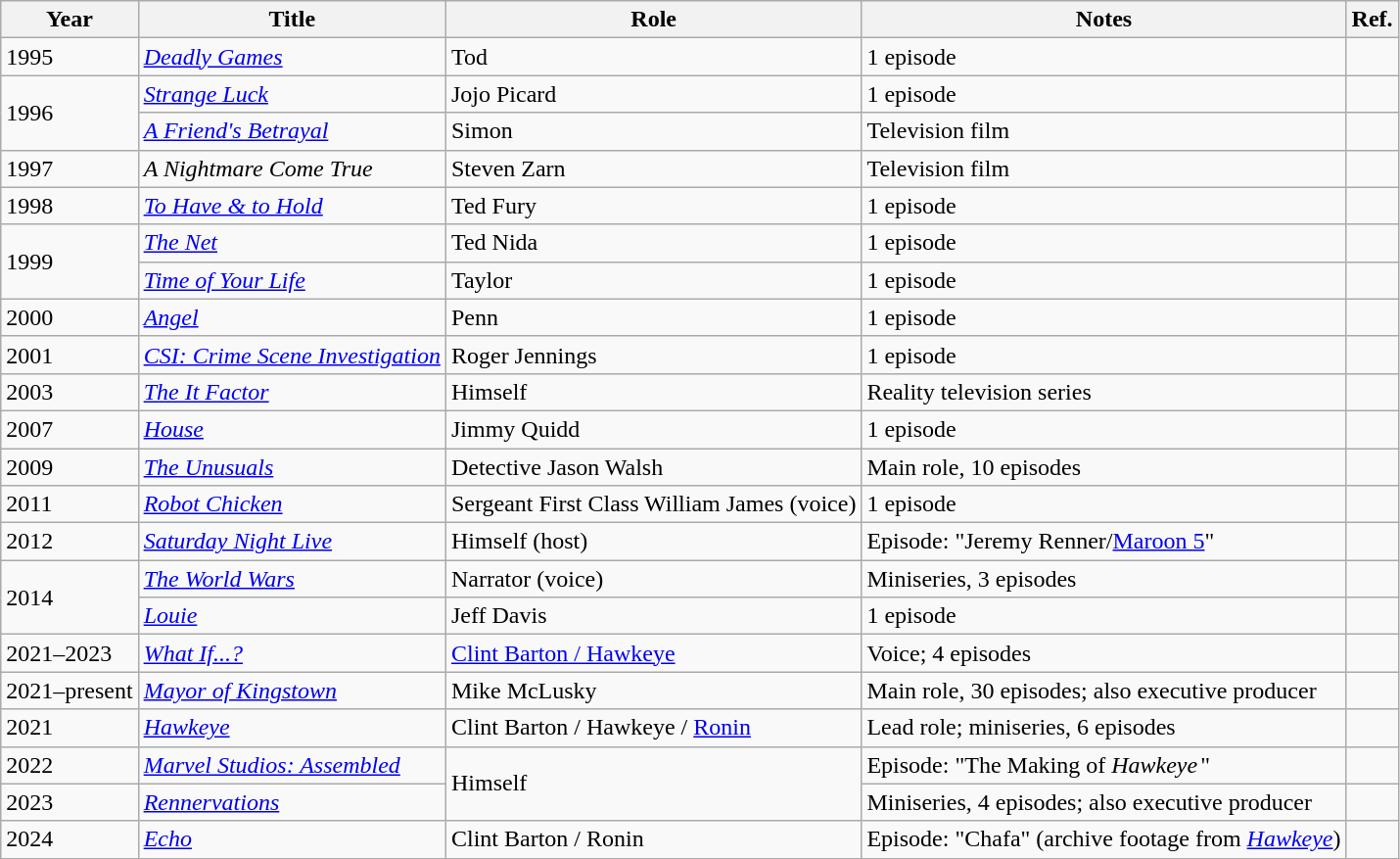<table class="wikitable">
<tr>
<th>Year</th>
<th>Title</th>
<th>Role</th>
<th>Notes</th>
<th>Ref.</th>
</tr>
<tr>
<td>1995</td>
<td><em><a href='#'>Deadly Games</a></em></td>
<td>Tod</td>
<td>1 episode</td>
<td></td>
</tr>
<tr>
<td rowspan=2>1996</td>
<td><em><a href='#'>Strange Luck</a></em></td>
<td>Jojo Picard</td>
<td>1 episode</td>
<td></td>
</tr>
<tr>
<td><em><a href='#'>A Friend's Betrayal</a></em></td>
<td>Simon</td>
<td>Television film</td>
<td></td>
</tr>
<tr>
<td>1997</td>
<td><em>A Nightmare Come True</em></td>
<td>Steven Zarn</td>
<td>Television film</td>
<td></td>
</tr>
<tr>
<td>1998</td>
<td><em><a href='#'>To Have & to Hold</a></em></td>
<td>Ted Fury</td>
<td>1 episode</td>
<td></td>
</tr>
<tr>
<td rowspan=2>1999</td>
<td><em><a href='#'>The Net</a></em></td>
<td>Ted Nida</td>
<td>1 episode</td>
<td></td>
</tr>
<tr>
<td><em><a href='#'>Time of Your Life</a></em></td>
<td>Taylor</td>
<td>1 episode</td>
<td></td>
</tr>
<tr>
<td>2000</td>
<td><em><a href='#'>Angel</a></em></td>
<td>Penn</td>
<td>1 episode</td>
<td></td>
</tr>
<tr>
<td>2001</td>
<td><em><a href='#'>CSI: Crime Scene Investigation</a></em></td>
<td>Roger Jennings</td>
<td>1 episode</td>
<td></td>
</tr>
<tr>
<td>2003</td>
<td><em><a href='#'>The It Factor</a></em></td>
<td>Himself</td>
<td>Reality television series</td>
<td></td>
</tr>
<tr>
<td>2007</td>
<td><em><a href='#'>House</a></em></td>
<td>Jimmy Quidd</td>
<td>1 episode</td>
<td></td>
</tr>
<tr>
<td>2009</td>
<td><em><a href='#'>The Unusuals</a></em></td>
<td>Detective Jason Walsh</td>
<td>Main role, 10 episodes</td>
<td></td>
</tr>
<tr>
<td>2011</td>
<td><em><a href='#'>Robot Chicken</a></em></td>
<td>Sergeant First Class William James (voice)</td>
<td>1 episode</td>
<td></td>
</tr>
<tr>
<td>2012</td>
<td><em><a href='#'>Saturday Night Live</a></em></td>
<td>Himself (host)</td>
<td>Episode: "Jeremy Renner/<a href='#'>Maroon 5</a>"</td>
<td></td>
</tr>
<tr>
<td rowspan=2>2014</td>
<td><em><a href='#'>The World Wars</a></em></td>
<td>Narrator (voice)</td>
<td>Miniseries, 3 episodes</td>
<td></td>
</tr>
<tr>
<td><em><a href='#'>Louie</a></em></td>
<td>Jeff Davis</td>
<td>1 episode</td>
<td></td>
</tr>
<tr>
<td>2021–2023</td>
<td><em><a href='#'>What If...?</a></em></td>
<td><a href='#'>Clint Barton / Hawkeye</a></td>
<td>Voice; 4 episodes</td>
<td></td>
</tr>
<tr>
<td>2021–present</td>
<td><em><a href='#'>Mayor of Kingstown</a></em></td>
<td>Mike McLusky</td>
<td>Main role, 30 episodes; also executive producer</td>
<td></td>
</tr>
<tr>
<td>2021</td>
<td><em><a href='#'>Hawkeye</a></em></td>
<td>Clint Barton / Hawkeye / <a href='#'>Ronin</a></td>
<td>Lead role; miniseries, 6 episodes</td>
<td></td>
</tr>
<tr>
<td>2022</td>
<td><em><a href='#'>Marvel Studios: Assembled</a></em></td>
<td rowspan=2>Himself</td>
<td>Episode: "The Making of <em>Hawkeye </em> "</td>
<td></td>
</tr>
<tr>
<td>2023</td>
<td><em><a href='#'>Rennervations</a></em></td>
<td>Miniseries, 4 episodes; also executive producer</td>
<td></td>
</tr>
<tr>
<td>2024</td>
<td><em><a href='#'>Echo</a></em></td>
<td>Clint Barton / Ronin</td>
<td>Episode: "Chafa" (archive footage from <em><a href='#'>Hawkeye</a></em>)</td>
<td></td>
</tr>
</table>
